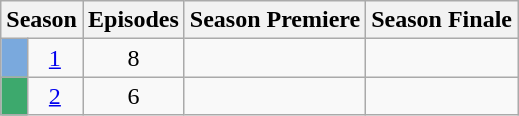<table class="wikitable">
<tr>
<th colspan="2">Season</th>
<th>Episodes</th>
<th>Season Premiere</th>
<th>Season Finale</th>
</tr>
<tr>
<td style="background:#7AA9DD; height:5px;"></td>
<td style="text-align:center;"><a href='#'>1</a></td>
<td style="text-align:center;">8</td>
<td style="text-align:center;"></td>
<td style="text-align:center;"></td>
</tr>
<tr>
<td style="background:#3DA96D; height:5px;"></td>
<td style="text-align:center;"><a href='#'>2</a></td>
<td style="text-align:center;">6</td>
<td style="text-align:center;"></td>
<td style="text-align:center;"></td>
</tr>
</table>
